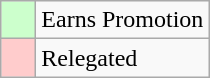<table class="wikitable">
<tr>
<td bgcolor="#ccffcc">    </td>
<td>Earns Promotion</td>
</tr>
<tr>
<td bgcolor="#ffcccc">    </td>
<td>Relegated</td>
</tr>
</table>
